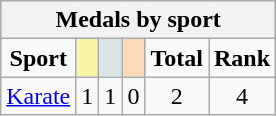<table class="wikitable" style="font-size:100%;">
<tr align=center style="background:#efefef;">
<th colspan=7><strong>Medals by sport</strong></th>
</tr>
<tr align=center align=center>
<td><strong>Sport</strong></td>
<td style="background:#f7f6a8;"></td>
<td style="background:#dce5e5;"></td>
<td style="background:#ffdab9;"></td>
<td><strong>Total</strong></td>
<td><strong>Rank</strong></td>
</tr>
<tr align=center align=center>
<td align=left><a href='#'>Karate</a></td>
<td>1</td>
<td>1</td>
<td>0</td>
<td>2</td>
<td>4</td>
</tr>
</table>
